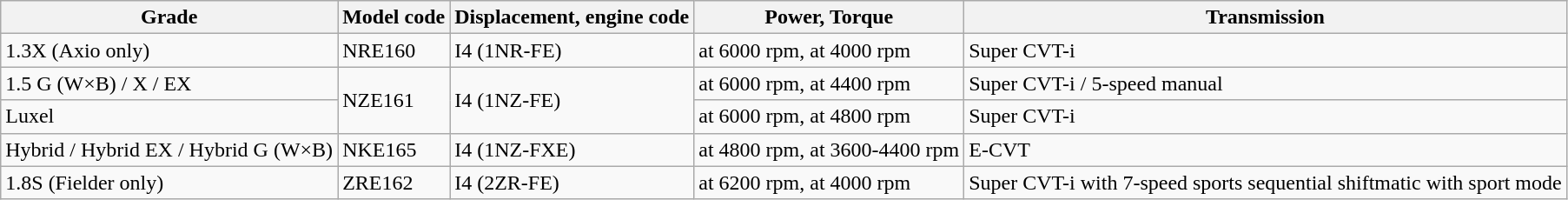<table class="wikitable">
<tr>
<th>Grade</th>
<th>Model code</th>
<th>Displacement, engine code</th>
<th>Power, Torque</th>
<th>Transmission</th>
</tr>
<tr>
<td>1.3X (Axio only)</td>
<td>NRE160</td>
<td> I4 (1NR-FE)</td>
<td> at 6000 rpm,  at 4000 rpm</td>
<td>Super CVT-i</td>
</tr>
<tr>
<td>1.5 G (W×B) / X / EX</td>
<td rowspan=2>NZE161</td>
<td rowspan=2> I4 (1NZ-FE)</td>
<td> at 6000 rpm,  at 4400 rpm</td>
<td>Super CVT-i / 5-speed manual</td>
</tr>
<tr>
<td>Luxel</td>
<td> at 6000 rpm,  at 4800 rpm</td>
<td>Super CVT-i</td>
</tr>
<tr>
<td>Hybrid / Hybrid EX / Hybrid G (W×B)</td>
<td>NKE165</td>
<td> I4 (1NZ-FXE)</td>
<td> at 4800 rpm,  at 3600-4400 rpm</td>
<td>E-CVT</td>
</tr>
<tr>
<td>1.8S (Fielder only)</td>
<td>ZRE162</td>
<td> I4 (2ZR-FE)</td>
<td> at 6200 rpm,  at 4000 rpm</td>
<td>Super CVT-i with 7-speed sports sequential shiftmatic with sport mode</td>
</tr>
</table>
